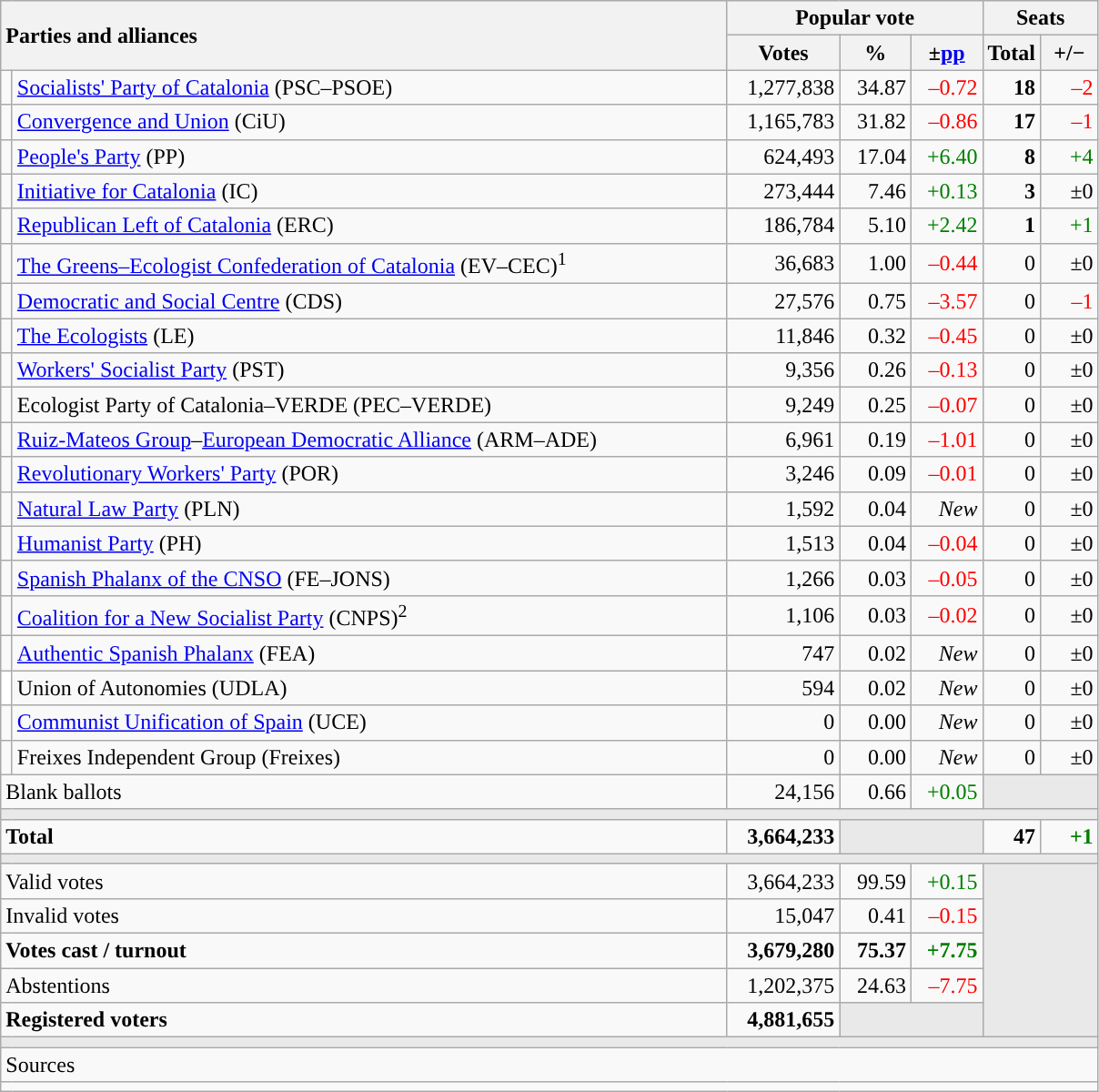<table class="wikitable" style="text-align:right;">
<tr>
<th style="text-align:left;" rowspan="2" colspan="2" width="525">Parties and alliances</th>
<th colspan="3">Popular vote</th>
<th colspan="2">Seats</th>
</tr>
<tr>
<th width="75">Votes</th>
<th width="45">%</th>
<th width="45">±<a href='#'>pp</a></th>
<th width="35">Total</th>
<th width="35">+/−</th>
</tr>
<tr>
<td width="1" style="color:inherit;background:"></td>
<td align="left"><a href='#'>Socialists' Party of Catalonia</a> (PSC–PSOE)</td>
<td>1,277,838</td>
<td>34.87</td>
<td style="color:red;">–0.72</td>
<td><strong>18</strong></td>
<td style="color:red;">–2</td>
</tr>
<tr>
<td style="color:inherit;background:"></td>
<td align="left"><a href='#'>Convergence and Union</a> (CiU)</td>
<td>1,165,783</td>
<td>31.82</td>
<td style="color:red;">–0.86</td>
<td><strong>17</strong></td>
<td style="color:red;">–1</td>
</tr>
<tr>
<td style="color:inherit;background:"></td>
<td align="left"><a href='#'>People's Party</a> (PP)</td>
<td>624,493</td>
<td>17.04</td>
<td style="color:green;">+6.40</td>
<td><strong>8</strong></td>
<td style="color:green;">+4</td>
</tr>
<tr>
<td style="color:inherit;background:"></td>
<td align="left"><a href='#'>Initiative for Catalonia</a> (IC)</td>
<td>273,444</td>
<td>7.46</td>
<td style="color:green;">+0.13</td>
<td><strong>3</strong></td>
<td>±0</td>
</tr>
<tr>
<td style="color:inherit;background:"></td>
<td align="left"><a href='#'>Republican Left of Catalonia</a> (ERC)</td>
<td>186,784</td>
<td>5.10</td>
<td style="color:green;">+2.42</td>
<td><strong>1</strong></td>
<td style="color:green;">+1</td>
</tr>
<tr>
<td style="color:inherit;background:"></td>
<td align="left"><a href='#'>The Greens–Ecologist Confederation of Catalonia</a> (EV–CEC)<sup>1</sup></td>
<td>36,683</td>
<td>1.00</td>
<td style="color:red;">–0.44</td>
<td>0</td>
<td>±0</td>
</tr>
<tr>
<td style="color:inherit;background:"></td>
<td align="left"><a href='#'>Democratic and Social Centre</a> (CDS)</td>
<td>27,576</td>
<td>0.75</td>
<td style="color:red;">–3.57</td>
<td>0</td>
<td style="color:red;">–1</td>
</tr>
<tr>
<td style="color:inherit;background:"></td>
<td align="left"><a href='#'>The Ecologists</a> (LE)</td>
<td>11,846</td>
<td>0.32</td>
<td style="color:red;">–0.45</td>
<td>0</td>
<td>±0</td>
</tr>
<tr>
<td style="color:inherit;background:"></td>
<td align="left"><a href='#'>Workers' Socialist Party</a> (PST)</td>
<td>9,356</td>
<td>0.26</td>
<td style="color:red;">–0.13</td>
<td>0</td>
<td>±0</td>
</tr>
<tr>
<td style="color:inherit;background:"></td>
<td align="left">Ecologist Party of Catalonia–VERDE (PEC–VERDE)</td>
<td>9,249</td>
<td>0.25</td>
<td style="color:red;">–0.07</td>
<td>0</td>
<td>±0</td>
</tr>
<tr>
<td style="color:inherit;background:"></td>
<td align="left"><a href='#'>Ruiz-Mateos Group</a>–<a href='#'>European Democratic Alliance</a> (ARM–ADE)</td>
<td>6,961</td>
<td>0.19</td>
<td style="color:red;">–1.01</td>
<td>0</td>
<td>±0</td>
</tr>
<tr>
<td style="color:inherit;background:"></td>
<td align="left"><a href='#'>Revolutionary Workers' Party</a> (POR)</td>
<td>3,246</td>
<td>0.09</td>
<td style="color:red;">–0.01</td>
<td>0</td>
<td>±0</td>
</tr>
<tr>
<td style="color:inherit;background:"></td>
<td align="left"><a href='#'>Natural Law Party</a> (PLN)</td>
<td>1,592</td>
<td>0.04</td>
<td><em>New</em></td>
<td>0</td>
<td>±0</td>
</tr>
<tr>
<td style="color:inherit;background:"></td>
<td align="left"><a href='#'>Humanist Party</a> (PH)</td>
<td>1,513</td>
<td>0.04</td>
<td style="color:red;">–0.04</td>
<td>0</td>
<td>±0</td>
</tr>
<tr>
<td style="color:inherit;background:"></td>
<td align="left"><a href='#'>Spanish Phalanx of the CNSO</a> (FE–JONS)</td>
<td>1,266</td>
<td>0.03</td>
<td style="color:red;">–0.05</td>
<td>0</td>
<td>±0</td>
</tr>
<tr>
<td style="color:inherit;background:"></td>
<td align="left"><a href='#'>Coalition for a New Socialist Party</a> (CNPS)<sup>2</sup></td>
<td>1,106</td>
<td>0.03</td>
<td style="color:red;">–0.02</td>
<td>0</td>
<td>±0</td>
</tr>
<tr>
<td style="color:inherit;background:"></td>
<td align="left"><a href='#'>Authentic Spanish Phalanx</a> (FEA)</td>
<td>747</td>
<td>0.02</td>
<td><em>New</em></td>
<td>0</td>
<td>±0</td>
</tr>
<tr>
<td bgcolor="white"></td>
<td align="left">Union of Autonomies (UDLA)</td>
<td>594</td>
<td>0.02</td>
<td><em>New</em></td>
<td>0</td>
<td>±0</td>
</tr>
<tr>
<td style="color:inherit;background:"></td>
<td align="left"><a href='#'>Communist Unification of Spain</a> (UCE)</td>
<td>0</td>
<td>0.00</td>
<td><em>New</em></td>
<td>0</td>
<td>±0</td>
</tr>
<tr>
<td style="color:inherit;background:"></td>
<td align="left">Freixes Independent Group (Freixes)</td>
<td>0</td>
<td>0.00</td>
<td><em>New</em></td>
<td>0</td>
<td>±0</td>
</tr>
<tr>
<td align="left" colspan="2">Blank ballots</td>
<td>24,156</td>
<td>0.66</td>
<td style="color:green;">+0.05</td>
<td bgcolor="#E9E9E9" colspan="2"></td>
</tr>
<tr>
<td colspan="7" bgcolor="#E9E9E9"></td>
</tr>
<tr style="font-weight:bold;">
<td align="left" colspan="2">Total</td>
<td>3,664,233</td>
<td bgcolor="#E9E9E9" colspan="2"></td>
<td>47</td>
<td style="color:green;">+1</td>
</tr>
<tr>
<td colspan="7" bgcolor="#E9E9E9"></td>
</tr>
<tr>
<td align="left" colspan="2">Valid votes</td>
<td>3,664,233</td>
<td>99.59</td>
<td style="color:green;">+0.15</td>
<td bgcolor="#E9E9E9" colspan="2" rowspan="5"></td>
</tr>
<tr>
<td align="left" colspan="2">Invalid votes</td>
<td>15,047</td>
<td>0.41</td>
<td style="color:red;">–0.15</td>
</tr>
<tr style="font-weight:bold;">
<td align="left" colspan="2">Votes cast / turnout</td>
<td>3,679,280</td>
<td>75.37</td>
<td style="color:green;">+7.75</td>
</tr>
<tr>
<td align="left" colspan="2">Abstentions</td>
<td>1,202,375</td>
<td>24.63</td>
<td style="color:red;">–7.75</td>
</tr>
<tr style="font-weight:bold;">
<td align="left" colspan="2">Registered voters</td>
<td>4,881,655</td>
<td bgcolor="#E9E9E9" colspan="2"></td>
</tr>
<tr>
<td colspan="7" bgcolor="#E9E9E9"></td>
</tr>
<tr>
<td align="left" colspan="7">Sources</td>
</tr>
<tr>
<td colspan="7" style="text-align:left; max-width:790px;"></td>
</tr>
</table>
